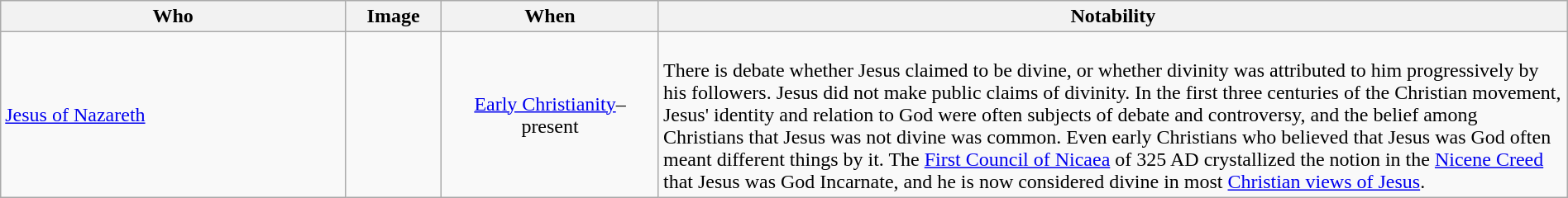<table class="wikitable sortable" style="width:100%">
<tr>
<th style="width:22%;">Who</th>
<th style="width:70px;">Image</th>
<th>When</th>
<th style="width:58%;">Notability</th>
</tr>
<tr>
<td><a href='#'>Jesus of Nazareth</a></td>
<td></td>
<td style="text-align:center;"><a href='#'>Early Christianity</a>–present</td>
<td><br>There is debate whether Jesus claimed to be divine, or whether divinity was attributed to him progressively by his followers. Jesus did not make public claims of divinity. In the first three centuries of the Christian movement, Jesus' identity and relation to God were often subjects of debate and controversy, and the belief among Christians that Jesus was not divine was common. Even early Christians who believed that Jesus was God often meant different things by it. The <a href='#'>First Council of Nicaea</a> of 325 AD crystallized the notion in the <a href='#'>Nicene Creed</a> that Jesus was God Incarnate, and he is now considered divine in most <a href='#'>Christian views of Jesus</a>.</td>
</tr>
</table>
